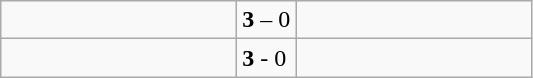<table class="wikitable">
<tr>
<td width=150></td>
<td><strong>3</strong> – 0</td>
<td width=150></td>
</tr>
<tr>
<td></td>
<td><strong>3</strong> - 0</td>
<td></td>
</tr>
</table>
